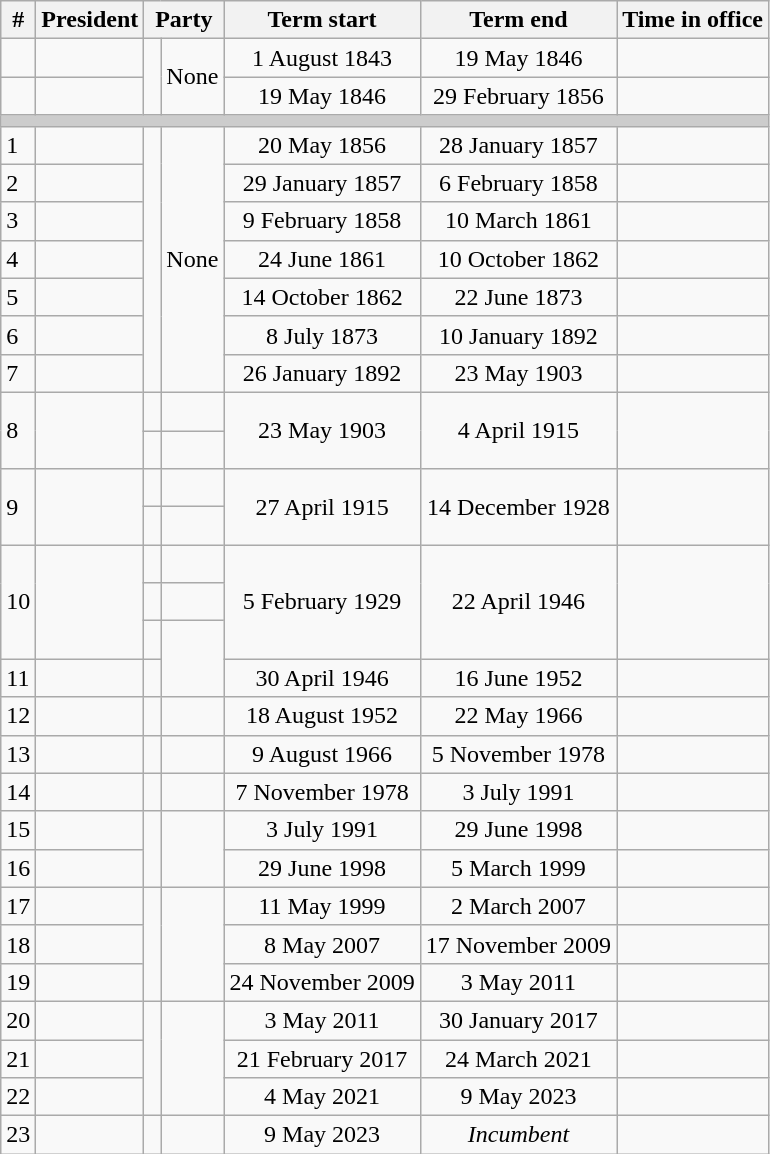<table class="wikitable sortable">
<tr>
<th>#</th>
<th>President</th>
<th colspan=2>Party</th>
<th>Term start</th>
<th>Term end</th>
<th>Time in office</th>
</tr>
<tr>
<td></td>
<td></td>
<td rowspan=2></td>
<td rowspan=2>None</td>
<td align=center>1 August 1843</td>
<td align=center>19 May 1846</td>
<td align=right></td>
</tr>
<tr>
<td></td>
<td></td>
<td align=center>19 May 1846</td>
<td align=center>29 February 1856</td>
<td align=right></td>
</tr>
<tr class="sortbottom">
<th colspan="7" style="background: #cccccc;"></th>
</tr>
<tr>
<td>1</td>
<td></td>
<td rowspan=7></td>
<td rowspan=7>None</td>
<td align=center>20 May 1856</td>
<td align=center>28 January 1857</td>
<td align=right></td>
</tr>
<tr>
<td>2</td>
<td></td>
<td align=center>29 January 1857</td>
<td align=center>6 February 1858</td>
<td align=right></td>
</tr>
<tr>
<td>3</td>
<td></td>
<td align=center>9 February 1858</td>
<td align=center>10 March 1861</td>
<td align=right></td>
</tr>
<tr>
<td>4</td>
<td></td>
<td align=center>24 June 1861</td>
<td align=center>10 October 1862</td>
<td align=right></td>
</tr>
<tr>
<td>5</td>
<td></td>
<td align=center>14 October 1862</td>
<td align=center>22 June 1873</td>
<td align=right></td>
</tr>
<tr>
<td>6</td>
<td></td>
<td align=center>8 July 1873</td>
<td align=center>10 January 1892</td>
<td align=right><strong></strong></td>
</tr>
<tr>
<td>7</td>
<td></td>
<td align=center>26 January 1892</td>
<td align=center>23 May 1903</td>
<td align=right></td>
</tr>
<tr>
<td rowspan=2>8</td>
<td rowspan=2></td>
<td> </td>
<td></td>
<td rowspan=2 align=center>23 May 1903</td>
<td rowspan=2 align=center>4 April 1915</td>
<td align=right rowspan=2></td>
</tr>
<tr>
<td> </td>
<td></td>
</tr>
<tr>
<td rowspan=2>9</td>
<td rowspan=2></td>
<td> </td>
<td></td>
<td rowspan=2 align=center>27 April 1915</td>
<td rowspan=2 align=center>14 December 1928</td>
<td rowspan=2 align=right></td>
</tr>
<tr>
<td> </td>
<td></td>
</tr>
<tr>
<td rowspan=3>10</td>
<td rowspan=3></td>
<td> </td>
<td></td>
<td rowspan=3 align=center>5 February 1929</td>
<td rowspan=3 align=center>22 April 1946</td>
<td rowspan=3 align=right></td>
</tr>
<tr>
<td> </td>
<td></td>
</tr>
<tr>
<td> </td>
<td rowspan=2></td>
</tr>
<tr>
<td>11</td>
<td></td>
<td> </td>
<td align=center>30 April 1946</td>
<td align=center>16 June 1952</td>
<td align=right></td>
</tr>
<tr>
<td>12</td>
<td></td>
<td> </td>
<td></td>
<td align=center>18 August 1952</td>
<td align=center>22 May 1966</td>
<td align=right></td>
</tr>
<tr>
<td>13</td>
<td></td>
<td> </td>
<td></td>
<td align=center>9 August 1966</td>
<td align=center>5 November 1978</td>
<td align=right></td>
</tr>
<tr>
<td>14</td>
<td></td>
<td> </td>
<td></td>
<td align=center>7 November 1978</td>
<td align=center>3 July 1991</td>
<td align=right></td>
</tr>
<tr>
<td>15</td>
<td></td>
<td rowspan=2 > </td>
<td rowspan=2></td>
<td align=center>3 July 1991</td>
<td align=center>29 June 1998</td>
<td align=right></td>
</tr>
<tr>
<td>16</td>
<td></td>
<td align=center>29 June 1998</td>
<td align=center>5 March 1999</td>
<td align=right></td>
</tr>
<tr>
<td>17</td>
<td></td>
<td rowspan=3 > </td>
<td rowspan=3></td>
<td align=center>11 May 1999</td>
<td align=center>2 March 2007</td>
<td align=right></td>
</tr>
<tr>
<td>18</td>
<td></td>
<td align=center>8 May 2007</td>
<td align=center>17 November 2009</td>
<td align=right></td>
</tr>
<tr>
<td>19</td>
<td></td>
<td align=center>24 November 2009</td>
<td align=center>3 May 2011</td>
<td align=right></td>
</tr>
<tr>
<td>20</td>
<td></td>
<td rowspan=3 > </td>
<td rowspan=3></td>
<td align=center>3 May 2011</td>
<td align=center>30 January 2017</td>
<td align=right></td>
</tr>
<tr>
<td>21</td>
<td></td>
<td align=center>21 February 2017</td>
<td align=center>24 March 2021</td>
<td align=right></td>
</tr>
<tr>
<td>22</td>
<td></td>
<td align=center>4 May 2021</td>
<td align=center>9 May 2023</td>
<td align=right></td>
</tr>
<tr>
<td>23</td>
<td></td>
<td> </td>
<td></td>
<td align=center>9 May 2023</td>
<td align=center><em>Incumbent</em></td>
<td align=right></td>
</tr>
</table>
